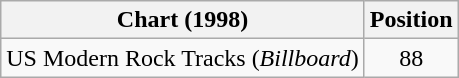<table class="wikitable">
<tr>
<th>Chart (1998)</th>
<th>Position</th>
</tr>
<tr>
<td>US Modern Rock Tracks (<em>Billboard</em>)</td>
<td align="center">88</td>
</tr>
</table>
